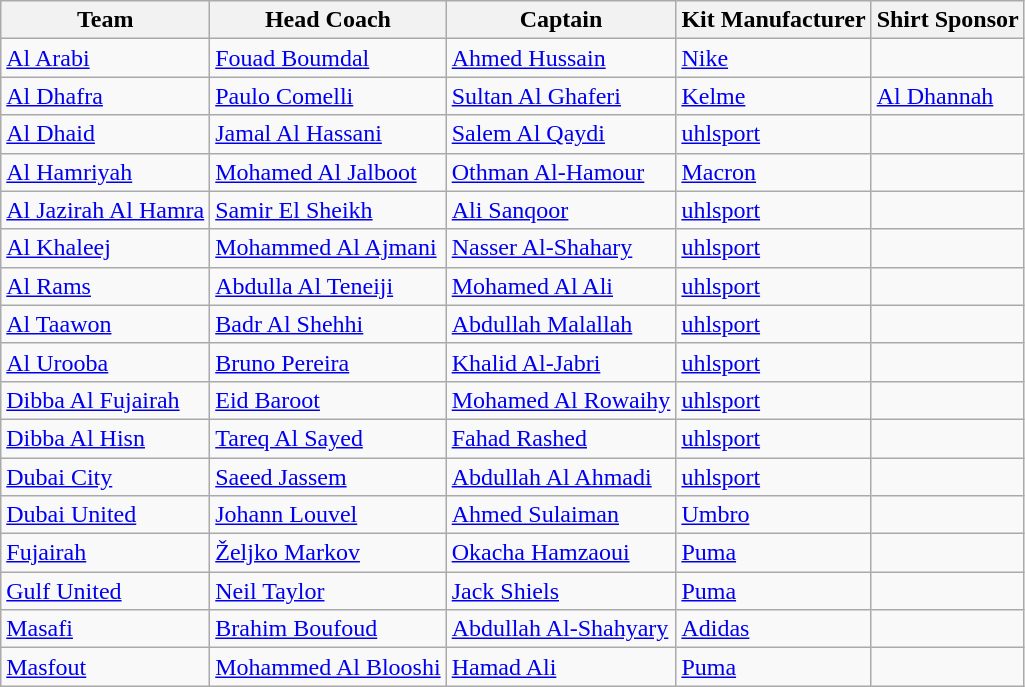<table class="wikitable sortable" style="text-align: left;">
<tr>
<th "width=10%">Team</th>
<th "width=10%">Head Coach</th>
<th "width=10%">Captain</th>
<th "width=10%">Kit Manufacturer</th>
<th "width=15%">Shirt Sponsor</th>
</tr>
<tr>
<td><a href='#'>Al Arabi</a></td>
<td> <a href='#'>Fouad Boumdal</a></td>
<td> <a href='#'>Ahmed Hussain</a></td>
<td><a href='#'>Nike</a></td>
<td></td>
</tr>
<tr>
<td><a href='#'>Al Dhafra</a></td>
<td> <a href='#'>Paulo Comelli</a></td>
<td> <a href='#'>Sultan Al Ghaferi</a></td>
<td><a href='#'>Kelme</a></td>
<td><a href='#'>Al Dhannah</a></td>
</tr>
<tr>
<td><a href='#'>Al Dhaid</a></td>
<td> <a href='#'>Jamal Al Hassani</a></td>
<td> <a href='#'>Salem Al Qaydi</a></td>
<td><a href='#'>uhlsport</a></td>
<td></td>
</tr>
<tr>
<td><a href='#'>Al Hamriyah</a></td>
<td> <a href='#'>Mohamed Al Jalboot</a></td>
<td> <a href='#'>Othman Al-Hamour</a></td>
<td><a href='#'>Macron</a></td>
<td></td>
</tr>
<tr>
<td><a href='#'>Al Jazirah Al Hamra</a></td>
<td> <a href='#'>Samir El Sheikh</a></td>
<td> <a href='#'>Ali Sanqoor</a></td>
<td><a href='#'>uhlsport</a></td>
<td></td>
</tr>
<tr>
<td><a href='#'>Al Khaleej</a></td>
<td> <a href='#'>Mohammed Al Ajmani</a></td>
<td> <a href='#'>Nasser Al-Shahary</a></td>
<td><a href='#'>uhlsport</a></td>
<td></td>
</tr>
<tr>
<td><a href='#'>Al Rams</a></td>
<td> <a href='#'>Abdulla Al Teneiji</a></td>
<td> <a href='#'>Mohamed Al Ali</a></td>
<td><a href='#'>uhlsport</a></td>
<td></td>
</tr>
<tr>
<td><a href='#'>Al Taawon</a></td>
<td> <a href='#'>Badr Al Shehhi</a></td>
<td> <a href='#'>Abdullah Malallah</a></td>
<td><a href='#'>uhlsport</a></td>
<td></td>
</tr>
<tr>
<td><a href='#'>Al Urooba</a></td>
<td> <a href='#'>Bruno Pereira</a></td>
<td> <a href='#'>Khalid Al-Jabri</a></td>
<td><a href='#'>uhlsport</a></td>
<td></td>
</tr>
<tr>
<td><a href='#'>Dibba Al Fujairah</a></td>
<td> <a href='#'>Eid Baroot</a></td>
<td> <a href='#'>Mohamed Al Rowaihy</a></td>
<td><a href='#'>uhlsport</a></td>
<td></td>
</tr>
<tr>
<td><a href='#'>Dibba Al Hisn</a></td>
<td> <a href='#'>Tareq Al Sayed</a></td>
<td> <a href='#'>Fahad Rashed</a></td>
<td><a href='#'>uhlsport</a></td>
<td></td>
</tr>
<tr>
<td><a href='#'>Dubai City</a></td>
<td> <a href='#'>Saeed Jassem</a></td>
<td> <a href='#'>Abdullah Al Ahmadi</a></td>
<td><a href='#'>uhlsport</a></td>
<td></td>
</tr>
<tr>
<td><a href='#'>Dubai United</a></td>
<td> <a href='#'>Johann Louvel</a></td>
<td> <a href='#'>Ahmed Sulaiman</a></td>
<td><a href='#'>Umbro</a></td>
<td></td>
</tr>
<tr>
<td><a href='#'>Fujairah</a></td>
<td> <a href='#'>Željko Markov</a></td>
<td> <a href='#'>Okacha Hamzaoui</a></td>
<td><a href='#'>Puma</a></td>
<td></td>
</tr>
<tr>
<td><a href='#'>Gulf United</a></td>
<td> <a href='#'>Neil Taylor</a></td>
<td> <a href='#'>Jack Shiels</a></td>
<td><a href='#'>Puma</a></td>
<td></td>
</tr>
<tr>
<td><a href='#'>Masafi</a></td>
<td> <a href='#'>Brahim Boufoud</a></td>
<td> <a href='#'>Abdullah Al-Shahyary</a></td>
<td><a href='#'>Adidas</a></td>
<td></td>
</tr>
<tr>
<td><a href='#'>Masfout</a></td>
<td> <a href='#'>Mohammed Al Blooshi</a></td>
<td> <a href='#'>Hamad Ali</a></td>
<td><a href='#'>Puma</a></td>
<td></td>
</tr>
</table>
